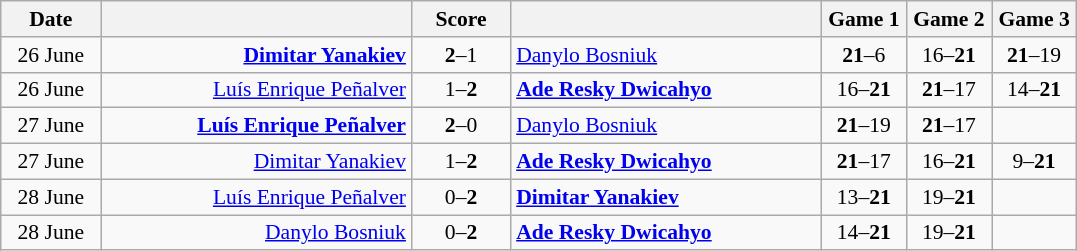<table class="wikitable" style="text-align: center; font-size:90% ">
<tr>
<th width="60">Date</th>
<th align="right" width="200"></th>
<th width="60">Score</th>
<th align="left" width="200"></th>
<th width="50">Game 1</th>
<th width="50">Game 2</th>
<th width="50">Game 3</th>
</tr>
<tr>
<td>26 June</td>
<td align="right"><strong><a href='#'>Dimitar Yanakiev</a> </strong></td>
<td align="center"><strong>2</strong>–1</td>
<td align="left"> <a href='#'>Danylo Bosniuk</a></td>
<td><strong>21</strong>–6</td>
<td>16–<strong>21</strong></td>
<td><strong>21</strong>–19</td>
</tr>
<tr>
<td>26 June</td>
<td align="right"><a href='#'>Luís Enrique Peñalver</a> </td>
<td align="center">1–<strong>2</strong></td>
<td align="left"><strong> <a href='#'>Ade Resky Dwicahyo</a></strong></td>
<td>16–<strong>21</strong></td>
<td><strong>21</strong>–17</td>
<td>14–<strong>21</strong></td>
</tr>
<tr>
<td>27 June</td>
<td align="right"><strong><a href='#'>Luís Enrique Peñalver</a> </strong></td>
<td align="center"><strong>2</strong>–0</td>
<td align="left"> <a href='#'>Danylo Bosniuk</a></td>
<td><strong>21</strong>–19</td>
<td><strong>21</strong>–17</td>
<td></td>
</tr>
<tr>
<td>27 June</td>
<td align="right"><a href='#'>Dimitar Yanakiev</a> </td>
<td align="center">1–<strong>2</strong></td>
<td align="left"><strong> <a href='#'>Ade Resky Dwicahyo</a></strong></td>
<td><strong>21</strong>–17</td>
<td>16–<strong>21</strong></td>
<td>9–<strong>21</strong></td>
</tr>
<tr>
<td>28 June</td>
<td align="right"><a href='#'>Luís Enrique Peñalver</a> </td>
<td align="center">0–<strong>2</strong></td>
<td align="left"><strong> <a href='#'>Dimitar Yanakiev</a></strong></td>
<td>13–<strong>21</strong></td>
<td>19–<strong>21</strong></td>
<td></td>
</tr>
<tr>
<td>28 June</td>
<td align="right"><a href='#'>Danylo Bosniuk</a> </td>
<td align="center">0–<strong>2</strong></td>
<td align="left"><strong> <a href='#'>Ade Resky Dwicahyo</a></strong></td>
<td>14–<strong>21</strong></td>
<td>19–<strong>21</strong></td>
<td></td>
</tr>
</table>
